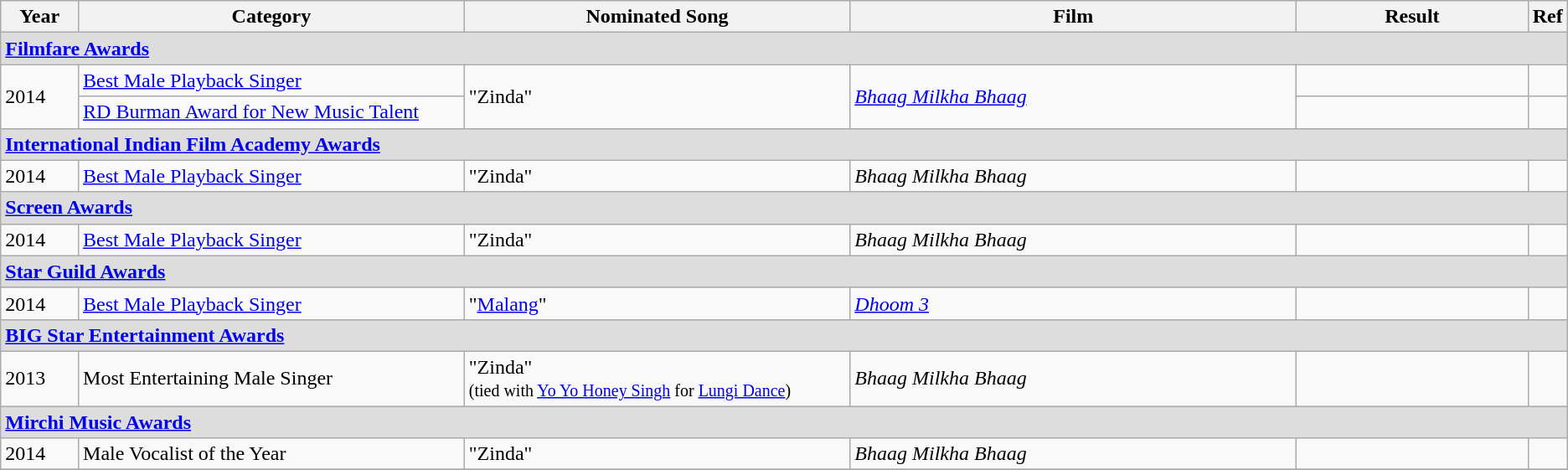<table class="wikitable plainrowheaders">
<tr>
<th width=5%>Year</th>
<th width=25%>Category</th>
<th width=25%>Nominated Song</th>
<th width=29%>Film</th>
<th width=15%>Result</th>
<th width=1%>Ref</th>
</tr>
<tr>
<td colspan="6" style="text-align: centr; background:#ddd; "><strong><a href='#'>Filmfare Awards</a></strong></td>
</tr>
<tr>
<td rowspan="2">2014</td>
<td><a href='#'>Best Male Playback Singer</a></td>
<td rowspan="2">"Zinda"</td>
<td rowspan="2"><em><a href='#'>Bhaag Milkha Bhaag</a></em></td>
<td></td>
<td></td>
</tr>
<tr>
<td><a href='#'>RD Burman Award for New Music Talent</a></td>
<td></td>
<td></td>
</tr>
<tr>
<td colspan="6" style="text-align: centr; background:#ddd; "><strong><a href='#'>International Indian Film Academy Awards</a></strong></td>
</tr>
<tr>
<td>2014</td>
<td><a href='#'>Best Male Playback Singer</a></td>
<td>"Zinda"</td>
<td><em>Bhaag Milkha Bhaag</em></td>
<td></td>
<td></td>
</tr>
<tr>
<td colspan="6" style="text-align: centr; background:#ddd; "><strong><a href='#'>Screen Awards</a></strong></td>
</tr>
<tr>
<td>2014</td>
<td><a href='#'>Best Male Playback Singer</a></td>
<td>"Zinda"</td>
<td><em>Bhaag Milkha Bhaag</em></td>
<td></td>
<td></td>
</tr>
<tr>
<td colspan="6" style="text-align: centr; background:#ddd; "><strong><a href='#'>Star Guild Awards</a></strong></td>
</tr>
<tr>
<td>2014</td>
<td><a href='#'>Best Male Playback Singer</a></td>
<td>"<a href='#'>Malang</a>"</td>
<td><em><a href='#'>Dhoom 3</a></em></td>
<td></td>
<td></td>
</tr>
<tr>
<td colspan="6" style="text-align: centr; background:#ddd; "><strong><a href='#'>BIG Star Entertainment Awards</a></strong></td>
</tr>
<tr>
<td>2013</td>
<td>Most Entertaining Male Singer</td>
<td>"Zinda"<br><small>(tied with <a href='#'>Yo Yo Honey Singh</a> for <a href='#'>Lungi Dance</a>)</small></td>
<td><em>Bhaag Milkha Bhaag</em></td>
<td></td>
<td></td>
</tr>
<tr>
<td colspan="6" style="text-align: centr; background:#ddd; "><strong><a href='#'>Mirchi Music Awards</a></strong></td>
</tr>
<tr>
<td>2014</td>
<td>Male Vocalist of the Year</td>
<td>"Zinda"</td>
<td><em>Bhaag Milkha Bhaag</em></td>
<td></td>
<td></td>
</tr>
<tr>
</tr>
</table>
